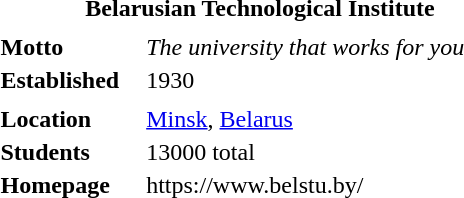<table id="toc" style="float: right; margin: 0 0 1em 1em; width:22em;">
<tr>
<td colspan="2" style="font-weight: bold; text-align: center;">Belarusian Technological Institute</td>
</tr>
<tr>
<td colspan="2" style="text-align:center;"></td>
</tr>
<tr style="vertical-align:top;">
<td style="font-weight:bold">Motto</td>
<td><em>The university that works for you</em></td>
</tr>
<tr style="vertical-align:top;">
<td style="font-weight:bold">Established</td>
<td>1930</td>
</tr>
<tr style="vertical-align:top;">
<td style="font-weight:bold"></td>
</tr>
<tr style="vertical-align:top;">
<td style="font-weight:bold">Location</td>
<td><a href='#'>Minsk</a>, <a href='#'>Belarus</a></td>
</tr>
<tr style="vertical-align:top;">
<td style="font-weight:bold">Students</td>
<td>13000 total</td>
</tr>
<tr style="vertical-align:top;">
<td style="font-weight:bold">Homepage</td>
<td>https://www.belstu.by/</td>
</tr>
</table>
